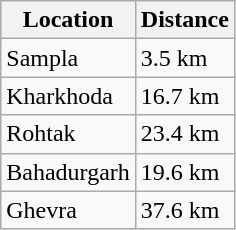<table class="wikitable">
<tr>
<th>Location</th>
<th>Distance</th>
</tr>
<tr>
<td>Sampla</td>
<td>3.5 km</td>
</tr>
<tr>
<td>Kharkhoda</td>
<td>16.7 km</td>
</tr>
<tr>
<td>Rohtak</td>
<td>23.4 km</td>
</tr>
<tr>
<td>Bahadurgarh</td>
<td>19.6 km</td>
</tr>
<tr>
<td>Ghevra</td>
<td>37.6 km</td>
</tr>
</table>
